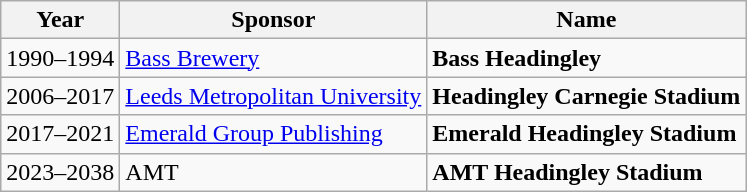<table class="wikitable">
<tr>
<th>Year</th>
<th>Sponsor</th>
<th>Name</th>
</tr>
<tr>
<td>1990–1994</td>
<td><a href='#'>Bass Brewery</a></td>
<td><strong>Bass Headingley</strong></td>
</tr>
<tr>
<td>2006–2017</td>
<td><a href='#'>Leeds Metropolitan University</a></td>
<td><strong>Headingley Carnegie Stadium</strong></td>
</tr>
<tr>
<td>2017–2021</td>
<td><a href='#'>Emerald Group Publishing</a></td>
<td><strong>Emerald Headingley Stadium</strong></td>
</tr>
<tr>
<td>2023–2038</td>
<td>AMT</td>
<td><strong>AMT Headingley Stadium</strong></td>
</tr>
</table>
